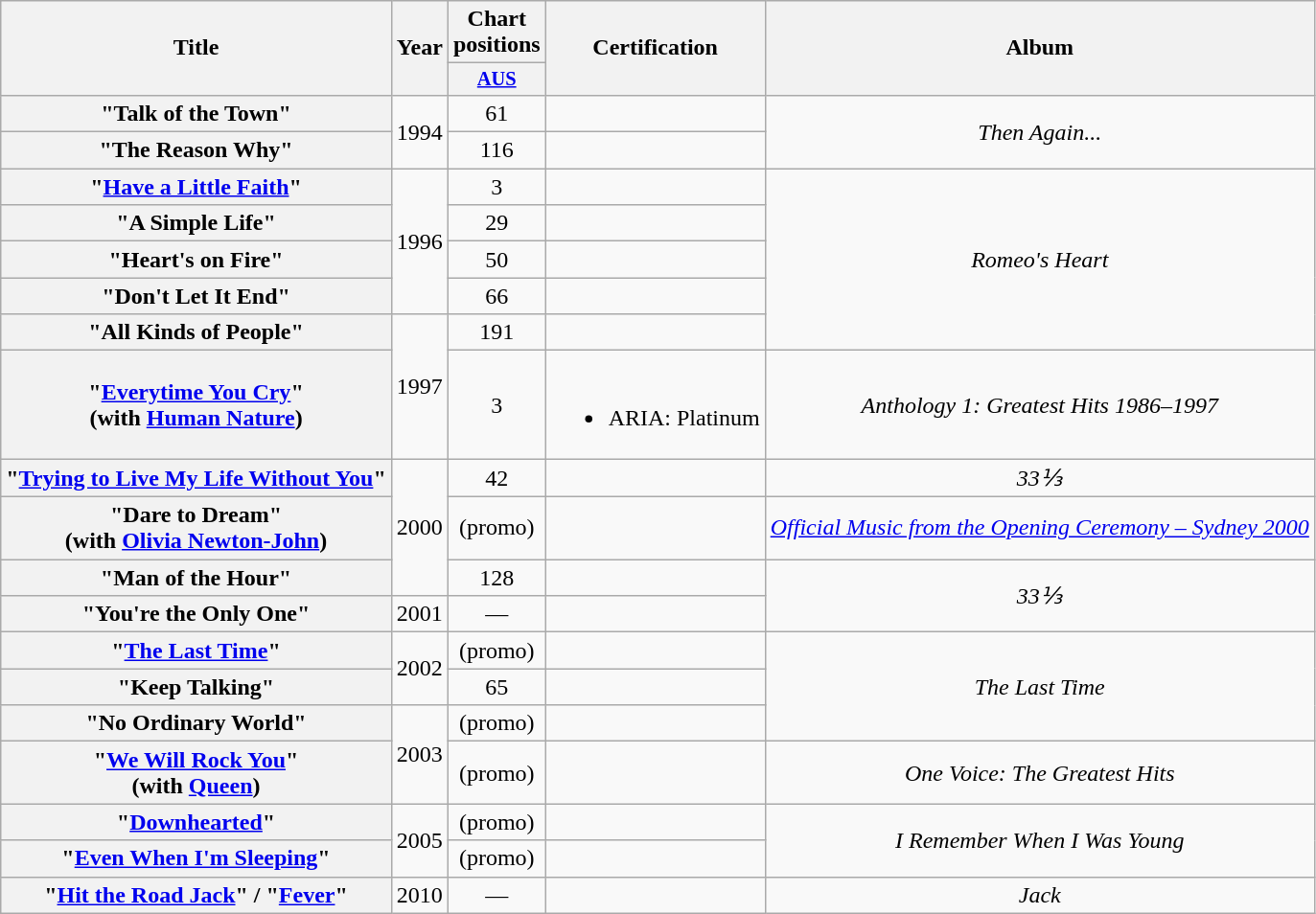<table class="wikitable plainrowheaders" style="text-align:center;">
<tr>
<th rowspan="2">Title</th>
<th rowspan="2">Year</th>
<th colspan="1">Chart positions</th>
<th rowspan="2">Certification</th>
<th rowspan="2">Album</th>
</tr>
<tr>
<th scope="col" style="width:3em;font-size:85%;"><a href='#'>AUS</a><br></th>
</tr>
<tr>
<th scope="row">"Talk of the Town"</th>
<td rowspan="2">1994</td>
<td>61</td>
<td></td>
<td rowspan="2"><em>Then Again...</em></td>
</tr>
<tr>
<th scope="row">"The Reason Why"</th>
<td>116</td>
<td></td>
</tr>
<tr>
<th scope="row">"<a href='#'>Have a Little Faith</a>"</th>
<td rowspan="4">1996</td>
<td>3</td>
<td></td>
<td rowspan="5"><em>Romeo's Heart</em></td>
</tr>
<tr>
<th scope="row">"A Simple Life"</th>
<td>29</td>
<td></td>
</tr>
<tr>
<th scope="row">"Heart's on Fire"</th>
<td>50</td>
<td></td>
</tr>
<tr>
<th scope="row">"Don't Let It End"</th>
<td>66</td>
<td></td>
</tr>
<tr>
<th scope="row">"All Kinds of People"</th>
<td rowspan="2">1997</td>
<td>191</td>
<td></td>
</tr>
<tr>
<th scope="row">"<a href='#'>Everytime You Cry</a>" <br> (with <a href='#'>Human Nature</a>)</th>
<td>3</td>
<td><br><ul><li>ARIA: Platinum</li></ul></td>
<td><em>Anthology 1: Greatest Hits 1986–1997</em></td>
</tr>
<tr>
<th scope="row">"<a href='#'>Trying to Live My Life Without You</a>"</th>
<td rowspan="3">2000</td>
<td>42</td>
<td></td>
<td><em>33⅓</em></td>
</tr>
<tr>
<th scope="row">"Dare to Dream" <br> (with <a href='#'>Olivia Newton-John</a>)</th>
<td>(promo)</td>
<td></td>
<td><em><a href='#'>Official Music from the Opening Ceremony – Sydney 2000</a></em></td>
</tr>
<tr>
<th scope="row">"Man of the Hour"</th>
<td>128</td>
<td></td>
<td rowspan="2"><em>33⅓</em></td>
</tr>
<tr>
<th scope="row">"You're the Only One"</th>
<td>2001</td>
<td>—</td>
<td></td>
</tr>
<tr>
<th scope="row">"<a href='#'>The Last Time</a>"</th>
<td rowspan="2">2002</td>
<td>(promo)</td>
<td></td>
<td rowspan="3"><em>The Last Time</em></td>
</tr>
<tr>
<th scope="row">"Keep Talking"</th>
<td>65</td>
<td></td>
</tr>
<tr>
<th scope="row">"No Ordinary World"</th>
<td rowspan="2">2003</td>
<td>(promo)</td>
<td></td>
</tr>
<tr>
<th scope="row">"<a href='#'>We Will Rock You</a>" <br> (with <a href='#'>Queen</a>)</th>
<td>(promo)</td>
<td></td>
<td><em>One Voice: The Greatest Hits</em></td>
</tr>
<tr>
<th scope="row">"<a href='#'>Downhearted</a>"</th>
<td rowspan="2">2005</td>
<td>(promo)</td>
<td></td>
<td rowspan="2"><em>I Remember When I Was Young</em></td>
</tr>
<tr>
<th scope="row">"<a href='#'>Even When I'm Sleeping</a>"</th>
<td>(promo)</td>
<td></td>
</tr>
<tr>
<th scope="row">"<a href='#'>Hit the Road Jack</a>" / "<a href='#'>Fever</a>"</th>
<td>2010</td>
<td>—</td>
<td></td>
<td rowspan="2"><em>Jack</em></td>
</tr>
</table>
